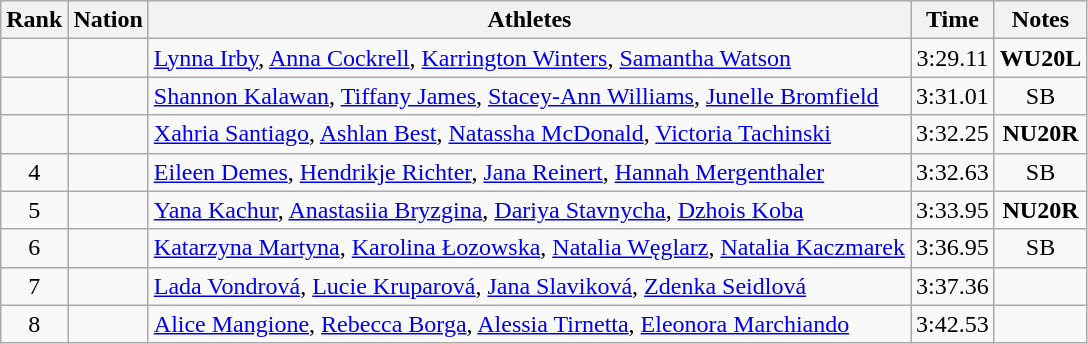<table class="wikitable sortable" style="text-align:center">
<tr>
<th>Rank</th>
<th>Nation</th>
<th>Athletes</th>
<th>Time</th>
<th>Notes</th>
</tr>
<tr>
<td></td>
<td align=left></td>
<td align=left><a href='#'>Lynna Irby</a>, <a href='#'>Anna Cockrell</a>, <a href='#'>Karrington Winters</a>, <a href='#'>Samantha Watson</a></td>
<td>3:29.11</td>
<td><strong>WU20L</strong></td>
</tr>
<tr>
<td></td>
<td align=left></td>
<td align=left><a href='#'>Shannon Kalawan</a>, <a href='#'>Tiffany James</a>, <a href='#'>Stacey-Ann Williams</a>, <a href='#'>Junelle Bromfield</a></td>
<td>3:31.01</td>
<td>SB</td>
</tr>
<tr>
<td></td>
<td align=left></td>
<td align=left><a href='#'>Xahria Santiago</a>, <a href='#'>Ashlan Best</a>, <a href='#'>Natassha McDonald</a>, <a href='#'>Victoria Tachinski</a></td>
<td>3:32.25</td>
<td><strong>NU20R</strong></td>
</tr>
<tr>
<td>4</td>
<td align=left></td>
<td align=left><a href='#'>Eileen Demes</a>, <a href='#'>Hendrikje Richter</a>, <a href='#'>Jana Reinert</a>, <a href='#'>Hannah Mergenthaler</a></td>
<td>3:32.63</td>
<td>SB</td>
</tr>
<tr>
<td>5</td>
<td align=left></td>
<td align=left><a href='#'>Yana Kachur</a>, <a href='#'>Anastasiia Bryzgina</a>, <a href='#'>Dariya Stavnycha</a>, <a href='#'>Dzhois Koba</a></td>
<td>3:33.95</td>
<td><strong>NU20R</strong></td>
</tr>
<tr>
<td>6</td>
<td align=left></td>
<td align=left><a href='#'>Katarzyna Martyna</a>, <a href='#'>Karolina Łozowska</a>, <a href='#'>Natalia Węglarz</a>, <a href='#'>Natalia Kaczmarek</a></td>
<td>3:36.95</td>
<td>SB</td>
</tr>
<tr>
<td>7</td>
<td align=left></td>
<td align=left><a href='#'>Lada Vondrová</a>, <a href='#'>Lucie Kruparová</a>, <a href='#'>Jana Slaviková</a>, <a href='#'>Zdenka Seidlová</a></td>
<td>3:37.36</td>
<td></td>
</tr>
<tr>
<td>8</td>
<td align=left></td>
<td align=left><a href='#'>Alice Mangione</a>, <a href='#'>Rebecca Borga</a>, <a href='#'>Alessia Tirnetta</a>, <a href='#'>Eleonora Marchiando</a></td>
<td>3:42.53</td>
<td></td>
</tr>
</table>
